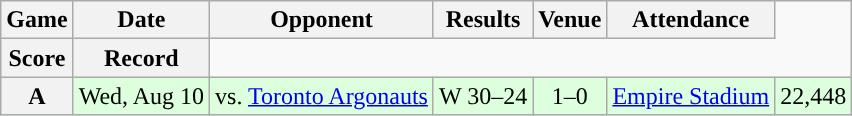<table class="wikitable" style="text-align:center">
<tr>
<th>Game</th>
<th>Date</th>
<th>Opponent</th>
<th>Results</th>
<th>Venue</th>
<th>Attendance</th>
</tr>
<tr>
<th>Score</th>
<th>Record</th>
</tr>
<tr style="background:#ddffdd">
<th>A</th>
<td>Wed, Aug 10</td>
<td>vs. <a href='#'>Toronto Argonauts</a></td>
<td>W 30–24</td>
<td>1–0</td>
<td><a href='#'>Empire Stadium</a></td>
<td>22,448</td>
</tr>
</table>
